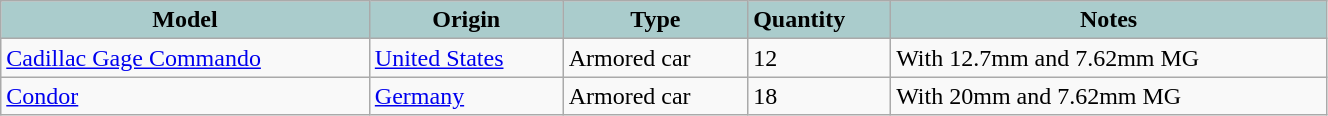<table class="wikitable";" width="70%">
<tr>
<th style="text-align:center; background:#acc;">Model</th>
<th style="text-align: center; background:#acc;">Origin</th>
<th style="text-align:l center; background:#acc;">Type</th>
<th style="text-align:left; background:#acc;">Quantity</th>
<th style="text-align: center; background:#acc;">Notes</th>
</tr>
<tr>
<td><a href='#'>Cadillac Gage Commando</a></td>
<td><a href='#'>United States</a></td>
<td>Armored car</td>
<td>12</td>
<td>With 12.7mm and 7.62mm MG</td>
</tr>
<tr>
<td><a href='#'>Condor</a></td>
<td><a href='#'>Germany</a></td>
<td>Armored car</td>
<td>18</td>
<td>With 20mm and 7.62mm MG</td>
</tr>
</table>
